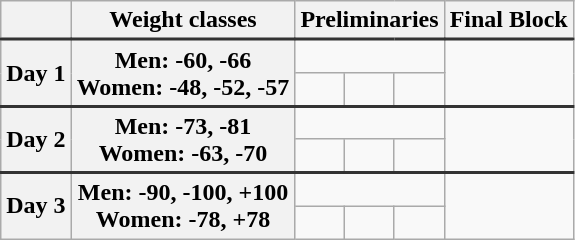<table class=wikitable style="text-align:center;">
<tr>
<th></th>
<th>Weight classes</th>
<th colspan=3>Preliminaries</th>
<th>Final Block</th>
</tr>
<tr style="border-top: 2px solid #333333;">
<th rowspan=2>Day 1</th>
<th rowspan=2>Men: -60, -66 <br> Women: -48, -52, -57</th>
<td colspan=3></td>
<td rowspan=2></td>
</tr>
<tr>
<td></td>
<td></td>
<td></td>
</tr>
<tr style="border-top: 2px solid #333333;">
<th rowspan=2>Day 2</th>
<th rowspan=2>Men: -73, -81<br> Women: -63, -70</th>
<td colspan=3></td>
<td rowspan=2></td>
</tr>
<tr>
<td></td>
<td></td>
<td></td>
</tr>
<tr style="border-top: 2px solid #333333;">
<th rowspan=2>Day 3</th>
<th rowspan=2>Men: -90, -100, +100 <br> Women: -78, +78</th>
<td colspan=3></td>
<td rowspan=2></td>
</tr>
<tr>
<td></td>
<td></td>
<td></td>
</tr>
</table>
